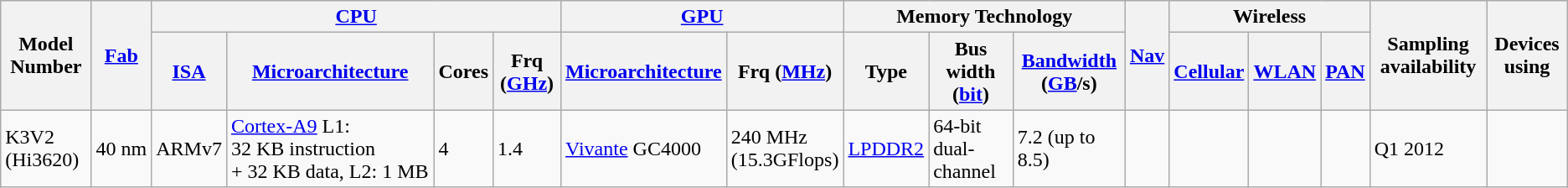<table class="wikitable">
<tr>
<th rowspan="2">Model Number</th>
<th rowspan="2"><a href='#'>Fab</a></th>
<th colspan="4"><a href='#'>CPU</a></th>
<th colspan="2"><a href='#'>GPU</a></th>
<th colspan="3">Memory Technology</th>
<th rowspan="2"><a href='#'>Nav</a></th>
<th colspan="3">Wireless</th>
<th rowspan="2">Sampling availability</th>
<th rowspan="2">Devices using</th>
</tr>
<tr>
<th><a href='#'>ISA</a></th>
<th><a href='#'>Microarchitecture</a></th>
<th>Cores</th>
<th>Frq (<a href='#'>GHz</a>)</th>
<th><a href='#'>Microarchitecture</a></th>
<th>Frq (<a href='#'>MHz</a>)</th>
<th>Type</th>
<th>Bus width (<a href='#'>bit</a>)</th>
<th><a href='#'>Bandwidth</a> (<a href='#'>GB</a>/s)</th>
<th><a href='#'>Cellular</a></th>
<th><a href='#'>WLAN</a></th>
<th><a href='#'>PAN</a></th>
</tr>
<tr>
<td>K3V2 (Hi3620)</td>
<td>40 nm</td>
<td>ARMv7</td>
<td><a href='#'>Cortex-A9</a> L1: 32 KB instruction + 32 KB data, L2: 1 MB</td>
<td>4</td>
<td>1.4</td>
<td><a href='#'>Vivante</a> GC4000</td>
<td>240 MHz<br>(15.3GFlops)</td>
<td><a href='#'>LPDDR2</a></td>
<td>64-bit dual-channel</td>
<td>7.2 (up to 8.5)</td>
<td></td>
<td></td>
<td></td>
<td></td>
<td>Q1 2012</td>
<td></td>
</tr>
</table>
